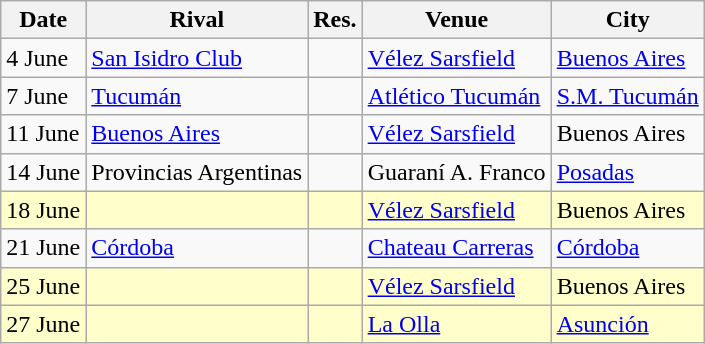<table class= wikitable>
<tr>
<th>Date</th>
<th>Rival</th>
<th>Res.</th>
<th>Venue</th>
<th>City</th>
</tr>
<tr>
<td>4 June</td>
<td><a href='#'>San Isidro Club</a></td>
<td></td>
<td><a href='#'>Vélez Sarsfield</a></td>
<td><a href='#'>Buenos Aires</a></td>
</tr>
<tr>
<td>7 June</td>
<td><a href='#'>Tucumán</a></td>
<td></td>
<td><a href='#'>Atlético Tucumán</a></td>
<td><a href='#'>S.M. Tucumán</a></td>
</tr>
<tr>
<td>11 June</td>
<td><a href='#'>Buenos Aires</a></td>
<td></td>
<td><a href='#'>Vélez Sarsfield</a></td>
<td>Buenos Aires</td>
</tr>
<tr>
<td>14 June</td>
<td>Provincias Argentinas</td>
<td></td>
<td>Guaraní A. Franco</td>
<td><a href='#'>Posadas</a></td>
</tr>
<tr bgcolor= #ffffcc>
<td>18 June</td>
<td></td>
<td></td>
<td><a href='#'>Vélez Sarsfield</a></td>
<td>Buenos Aires</td>
</tr>
<tr>
<td>21 June</td>
<td><a href='#'>Córdoba</a></td>
<td></td>
<td><a href='#'>Chateau Carreras</a></td>
<td><a href='#'>Córdoba</a></td>
</tr>
<tr bgcolor= #ffffcc>
<td>25 June</td>
<td></td>
<td></td>
<td><a href='#'>Vélez Sarsfield</a></td>
<td>Buenos Aires</td>
</tr>
<tr bgcolor= #ffffcc>
<td>27 June</td>
<td></td>
<td></td>
<td><a href='#'>La Olla</a></td>
<td><a href='#'>Asunción</a></td>
</tr>
</table>
